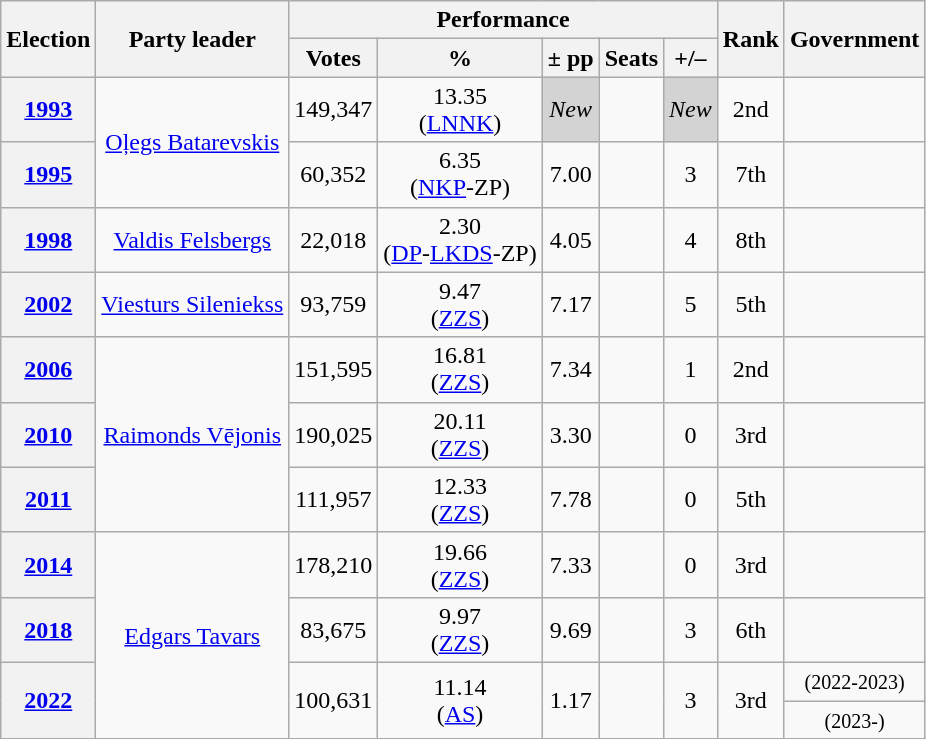<table class=wikitable style=text-align:center>
<tr>
<th rowspan="2"><strong>Election</strong></th>
<th rowspan="2">Party leader</th>
<th colspan="5" scope="col">Performance</th>
<th rowspan="2">Rank</th>
<th rowspan="2">Government</th>
</tr>
<tr>
<th><strong>Votes</strong></th>
<th><strong>%</strong></th>
<th><strong>± pp</strong></th>
<th><strong>Seats</strong></th>
<th><strong>+/–</strong></th>
</tr>
<tr>
<th><a href='#'>1993</a></th>
<td rowspan=2><a href='#'>Oļegs Batarevskis</a></td>
<td>149,347</td>
<td>13.35<br>(<a href='#'>LNNK</a>)</td>
<td bgcolor="lightgrey"><em>New</em></td>
<td></td>
<td bgcolor="lightgrey"><em>New</em></td>
<td>2nd</td>
<td></td>
</tr>
<tr>
<th><a href='#'>1995</a></th>
<td>60,352</td>
<td>6.35<br>(<a href='#'>NKP</a>-ZP)</td>
<td> 7.00</td>
<td></td>
<td> 3</td>
<td> 7th</td>
<td></td>
</tr>
<tr>
<th><a href='#'>1998</a></th>
<td rowspan=1><a href='#'>Valdis Felsbergs</a></td>
<td>22,018</td>
<td>2.30<br>(<a href='#'>DP</a>-<a href='#'>LKDS</a>-ZP)</td>
<td> 4.05</td>
<td></td>
<td> 4</td>
<td> 8th</td>
<td></td>
</tr>
<tr>
<th><a href='#'>2002</a></th>
<td rowspan=1><a href='#'>Viesturs Sileniekss</a></td>
<td>93,759</td>
<td>9.47<br>(<a href='#'>ZZS</a>)</td>
<td> 7.17</td>
<td></td>
<td> 5</td>
<td> 5th</td>
<td></td>
</tr>
<tr>
<th><a href='#'>2006</a></th>
<td rowspan=3><a href='#'>Raimonds Vējonis</a></td>
<td>151,595</td>
<td>16.81<br>(<a href='#'>ZZS</a>)</td>
<td> 7.34</td>
<td></td>
<td> 1</td>
<td> 2nd</td>
<td></td>
</tr>
<tr>
<th><a href='#'>2010</a></th>
<td>190,025</td>
<td>20.11<br>(<a href='#'>ZZS</a>)</td>
<td> 3.30</td>
<td></td>
<td> 0</td>
<td> 3rd</td>
<td></td>
</tr>
<tr>
<th><a href='#'>2011</a></th>
<td>111,957</td>
<td>12.33<br>(<a href='#'>ZZS</a>)</td>
<td> 7.78</td>
<td></td>
<td> 0</td>
<td> 5th</td>
<td></td>
</tr>
<tr>
<th><a href='#'>2014</a></th>
<td rowspan=4><a href='#'>Edgars Tavars</a></td>
<td>178,210</td>
<td>19.66<br>(<a href='#'>ZZS</a>)</td>
<td> 7.33</td>
<td></td>
<td> 0</td>
<td> 3rd</td>
<td></td>
</tr>
<tr>
<th><a href='#'>2018</a></th>
<td>83,675</td>
<td>9.97<br>(<a href='#'>ZZS</a>)</td>
<td> 9.69</td>
<td></td>
<td> 3</td>
<td> 6th</td>
<td></td>
</tr>
<tr>
<th rowspan=2><a href='#'>2022</a></th>
<td rowspan=2>100,631</td>
<td rowspan=2>11.14<br>(<a href='#'>AS</a>)</td>
<td rowspan=2> 1.17</td>
<td rowspan=2></td>
<td rowspan=2> 3</td>
<td rowspan=2> 3rd</td>
<td> <small>(2022-2023)</small></td>
</tr>
<tr>
<td> <small>(2023-)</small></td>
</tr>
<tr>
</tr>
</table>
